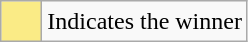<table class="wikitable">
<tr>
<td style="background:#FAEB86; height:20px; width:20px"></td>
<td>Indicates the winner</td>
</tr>
</table>
